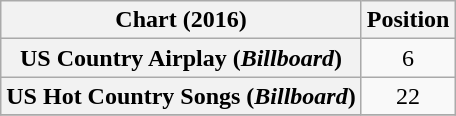<table class="wikitable sortable plainrowheaders" style="text-align:center">
<tr>
<th scope="col">Chart (2016)</th>
<th scope="col">Position</th>
</tr>
<tr>
<th scope="row">US Country Airplay (<em>Billboard</em>)</th>
<td>6</td>
</tr>
<tr>
<th scope="row">US Hot Country Songs (<em>Billboard</em>)</th>
<td>22</td>
</tr>
<tr>
</tr>
</table>
